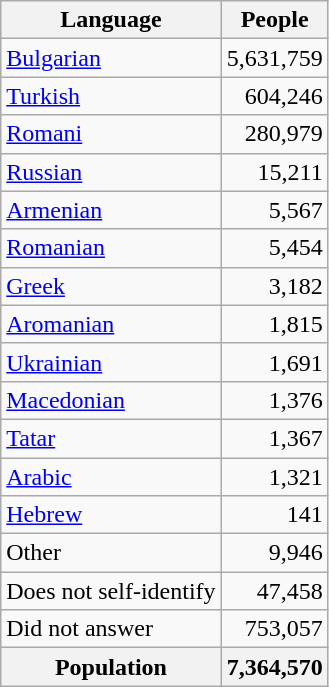<table class="wikitable sortable">
<tr>
<th>Language</th>
<th>People</th>
</tr>
<tr>
<td><a href='#'>Bulgarian</a></td>
<td align="right">5,631,759</td>
</tr>
<tr>
<td><a href='#'>Turkish</a></td>
<td align="right">604,246</td>
</tr>
<tr>
<td><a href='#'>Romani</a></td>
<td align="right">280,979</td>
</tr>
<tr>
<td><a href='#'>Russian</a></td>
<td align="right">15,211</td>
</tr>
<tr>
<td><a href='#'>Armenian</a></td>
<td align="right">5,567</td>
</tr>
<tr>
<td><a href='#'>Romanian</a></td>
<td align="right">5,454</td>
</tr>
<tr>
<td><a href='#'>Greek</a></td>
<td align="right">3,182</td>
</tr>
<tr>
<td><a href='#'>Aromanian</a></td>
<td align="right">1,815</td>
</tr>
<tr>
<td><a href='#'>Ukrainian</a></td>
<td align="right">1,691</td>
</tr>
<tr>
<td><a href='#'>Macedonian</a></td>
<td align="right">1,376</td>
</tr>
<tr>
<td><a href='#'>Tatar</a></td>
<td align="right">1,367</td>
</tr>
<tr>
<td><a href='#'>Arabic</a></td>
<td align="right">1,321</td>
</tr>
<tr>
<td><a href='#'>Hebrew</a></td>
<td align="right">141</td>
</tr>
<tr>
<td>Other</td>
<td align="right">9,946</td>
</tr>
<tr>
<td>Does not self-identify</td>
<td align="right">47,458</td>
</tr>
<tr>
<td>Did not answer</td>
<td align="right">753,057</td>
</tr>
<tr>
<th>Population</th>
<th>7,364,570</th>
</tr>
</table>
